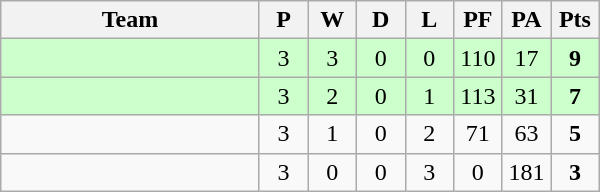<table class="wikitable" style="text-align:center">
<tr>
<th width=165>Team</th>
<th width=25>P</th>
<th width=25>W</th>
<th width=25>D</th>
<th width=25>L</th>
<th width=25>PF</th>
<th width=25>PA</th>
<th width=25>Pts</th>
</tr>
<tr bgcolor=#ccffcc>
<td align=left></td>
<td>3</td>
<td>3</td>
<td>0</td>
<td>0</td>
<td>110</td>
<td>17</td>
<td><strong>9</strong></td>
</tr>
<tr bgcolor=#ccffcc>
<td align=left></td>
<td>3</td>
<td>2</td>
<td>0</td>
<td>1</td>
<td>113</td>
<td>31</td>
<td><strong>7</strong></td>
</tr>
<tr>
<td align=left></td>
<td>3</td>
<td>1</td>
<td>0</td>
<td>2</td>
<td>71</td>
<td>63</td>
<td><strong>5</strong></td>
</tr>
<tr>
<td align=left></td>
<td>3</td>
<td>0</td>
<td>0</td>
<td>3</td>
<td>0</td>
<td>181</td>
<td><strong>3</strong></td>
</tr>
</table>
